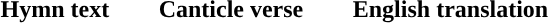<table style="border-spacing: 1em 0;">
<tr>
<th>Hymn text</th>
<th style="padding-left: 1em;">Canticle verse</th>
<th style="padding-left: 1em;">English translation</th>
</tr>
<tr>
<td></td>
<td style="vertical-align: top;"></td>
<td></td>
</tr>
<tr>
<td></td>
<td style="vertical-align: top;"></td>
<td></td>
</tr>
<tr>
<td></td>
<td style="vertical-align: top;"></td>
<td></td>
</tr>
<tr>
<td></td>
<td style="vertical-align: top;"></td>
<td></td>
</tr>
</table>
